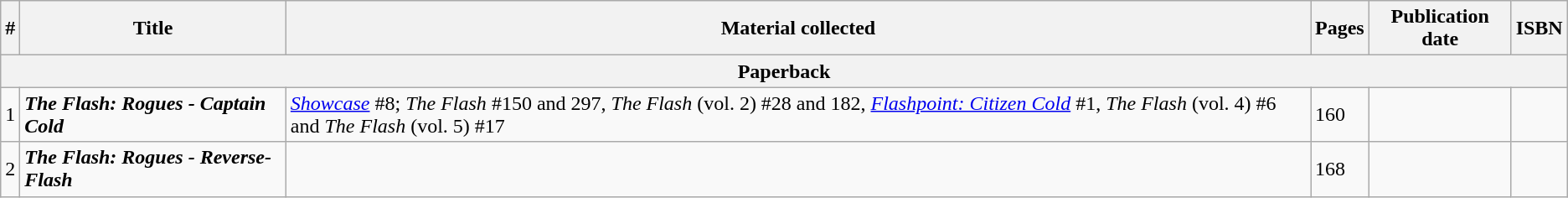<table class="wikitable sortable">
<tr>
<th class="unsortable">#</th>
<th>Title</th>
<th>Material collected</th>
<th class="unsortable">Pages</th>
<th>Publication date</th>
<th class="unsortable">ISBN</th>
</tr>
<tr>
<th colspan="6">Paperback</th>
</tr>
<tr>
<td>1</td>
<td><strong><em>The Flash: Rogues - Captain Cold</em></strong></td>
<td><em><a href='#'>Showcase</a></em> #8; <em>The Flash</em> #150 and 297, <em>The Flash</em> (vol. 2) #28 and 182, <em><a href='#'>Flashpoint: Citizen Cold</a></em> #1, <em>The Flash</em> (vol. 4) #6 and <em>The Flash</em> (vol. 5) #17</td>
<td>160</td>
<td></td>
<td align="right"></td>
</tr>
<tr>
<td>2</td>
<td><strong><em>The Flash: Rogues - Reverse-Flash</em></strong></td>
<td></td>
<td>168</td>
<td></td>
<td></td>
</tr>
</table>
